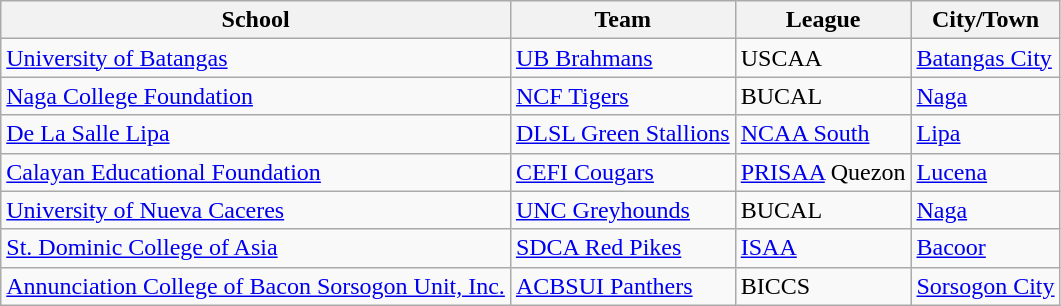<table class="wikitable">
<tr>
<th>School</th>
<th>Team</th>
<th>League</th>
<th>City/Town</th>
</tr>
<tr>
<td><a href='#'>University of Batangas</a></td>
<td><a href='#'>UB Brahmans</a></td>
<td>USCAA</td>
<td><a href='#'>Batangas City</a></td>
</tr>
<tr>
<td><a href='#'>Naga College Foundation</a></td>
<td><a href='#'>NCF Tigers</a></td>
<td>BUCAL</td>
<td><a href='#'>Naga</a></td>
</tr>
<tr>
<td><a href='#'>De La Salle Lipa</a></td>
<td><a href='#'>DLSL Green Stallions</a></td>
<td><a href='#'>NCAA South</a></td>
<td><a href='#'>Lipa</a></td>
</tr>
<tr>
<td><a href='#'>Calayan Educational Foundation</a></td>
<td><a href='#'>CEFI Cougars</a></td>
<td><a href='#'>PRISAA</a> Quezon</td>
<td><a href='#'>Lucena</a></td>
</tr>
<tr>
<td><a href='#'>University of Nueva Caceres</a></td>
<td><a href='#'>UNC Greyhounds</a></td>
<td>BUCAL</td>
<td><a href='#'>Naga</a></td>
</tr>
<tr>
<td><a href='#'>St. Dominic College of Asia</a></td>
<td><a href='#'>SDCA Red Pikes</a></td>
<td><a href='#'>ISAA</a></td>
<td><a href='#'>Bacoor</a></td>
</tr>
<tr>
<td><a href='#'>Annunciation College of Bacon Sorsogon Unit, Inc.</a></td>
<td><a href='#'>ACBSUI Panthers</a></td>
<td>BICCS</td>
<td><a href='#'>Sorsogon City</a></td>
</tr>
</table>
